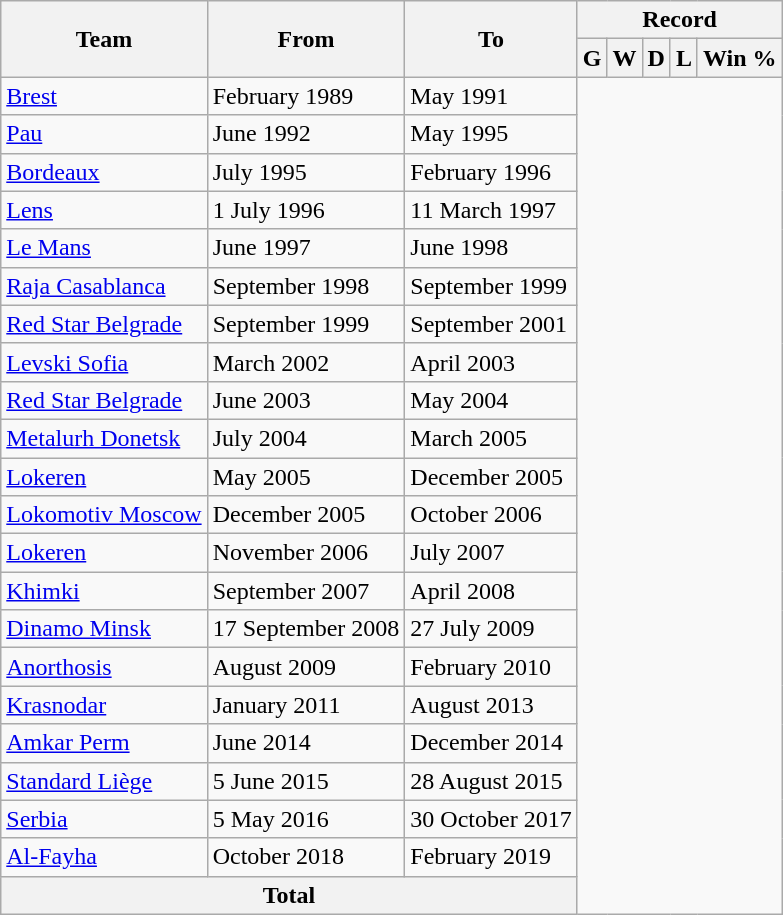<table class="wikitable" style="text-align: center">
<tr>
<th rowspan="2">Team</th>
<th rowspan="2">From</th>
<th rowspan="2">To</th>
<th colspan="5">Record</th>
</tr>
<tr>
<th>G</th>
<th>W</th>
<th>D</th>
<th>L</th>
<th>Win %</th>
</tr>
<tr>
<td align=left> <a href='#'>Brest</a></td>
<td align=left>February 1989</td>
<td align=left>May 1991<br></td>
</tr>
<tr>
<td align=left> <a href='#'>Pau</a></td>
<td align=left>June 1992</td>
<td align=left>May 1995<br></td>
</tr>
<tr>
<td align=left> <a href='#'>Bordeaux</a></td>
<td align=left>July 1995</td>
<td align=left>February 1996<br></td>
</tr>
<tr>
<td align=left> <a href='#'>Lens</a></td>
<td align=left>1 July 1996</td>
<td align=left>11 March 1997<br></td>
</tr>
<tr>
<td align=left> <a href='#'>Le Mans</a></td>
<td align=left>June 1997</td>
<td align=left>June 1998<br></td>
</tr>
<tr>
<td align=left> <a href='#'>Raja Casablanca</a></td>
<td align=left>September 1998</td>
<td align=left>September 1999<br></td>
</tr>
<tr>
<td align=left> <a href='#'>Red Star Belgrade</a></td>
<td align=left>September 1999</td>
<td align=left>September 2001<br></td>
</tr>
<tr>
<td align=left> <a href='#'>Levski Sofia</a></td>
<td align=left>March 2002</td>
<td align=left>April 2003<br></td>
</tr>
<tr>
<td align=left> <a href='#'>Red Star Belgrade</a></td>
<td align=left>June 2003</td>
<td align=left>May 2004<br></td>
</tr>
<tr>
<td align=left> <a href='#'>Metalurh Donetsk</a></td>
<td align=left>July 2004</td>
<td align=left>March 2005<br></td>
</tr>
<tr>
<td align=left> <a href='#'>Lokeren</a></td>
<td align=left>May 2005</td>
<td align=left>December 2005<br></td>
</tr>
<tr>
<td align=left> <a href='#'>Lokomotiv Moscow</a></td>
<td align=left>December 2005</td>
<td align=left>October 2006<br></td>
</tr>
<tr>
<td align=left> <a href='#'>Lokeren</a></td>
<td align=left>November 2006</td>
<td align=left>July 2007<br></td>
</tr>
<tr>
<td align=left> <a href='#'>Khimki</a></td>
<td align=left>September 2007</td>
<td align=left>April 2008<br></td>
</tr>
<tr>
<td align=left> <a href='#'>Dinamo Minsk</a></td>
<td align=left>17 September 2008</td>
<td align=left>27 July 2009<br></td>
</tr>
<tr>
<td align=left> <a href='#'>Anorthosis</a></td>
<td align=left>August 2009</td>
<td align=left>February 2010<br></td>
</tr>
<tr>
<td align=left> <a href='#'>Krasnodar</a></td>
<td align=left>January 2011</td>
<td align=left>August 2013<br></td>
</tr>
<tr>
<td align=left> <a href='#'>Amkar Perm</a></td>
<td align=left>June 2014</td>
<td align=left>December 2014<br></td>
</tr>
<tr>
<td align=left> <a href='#'>Standard Liège</a></td>
<td align=left>5 June 2015</td>
<td align=left>28 August 2015<br></td>
</tr>
<tr>
<td align=left> <a href='#'>Serbia</a></td>
<td align=left>5 May 2016</td>
<td align=left>30 October 2017<br></td>
</tr>
<tr>
<td align=left> <a href='#'>Al-Fayha</a></td>
<td align=left>October 2018</td>
<td align=left>February 2019<br></td>
</tr>
<tr>
<th colspan=3>Total<br></th>
</tr>
</table>
